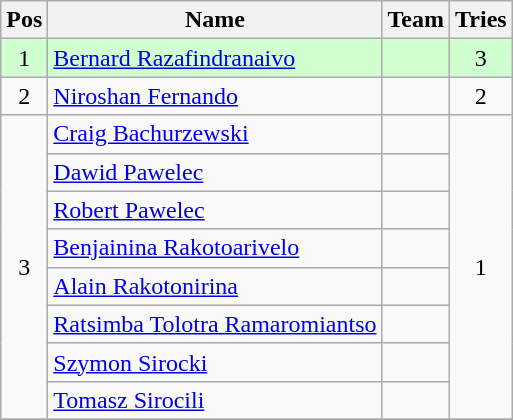<table class="wikitable" style="text-align:center">
<tr>
<th>Pos</th>
<th>Name</th>
<th>Team</th>
<th>Tries</th>
</tr>
<tr style="background:#d0ffd0;">
<td>1</td>
<td align="left"><a href='#'>Bernard Razafindranaivo</a></td>
<td align="left"></td>
<td>3</td>
</tr>
<tr>
<td>2</td>
<td align="left"><a href='#'>Niroshan Fernando</a></td>
<td align="left"></td>
<td>2</td>
</tr>
<tr>
<td rowspan=8>3</td>
<td align="left"><a href='#'>Craig Bachurzewski</a></td>
<td align="left"></td>
<td rowspan=8>1</td>
</tr>
<tr>
<td align="left"><a href='#'>Dawid Pawelec</a></td>
<td align="left"></td>
</tr>
<tr>
<td align="left"><a href='#'>Robert Pawelec</a></td>
<td align="left"></td>
</tr>
<tr>
<td align="left"><a href='#'>Benjainina Rakotoarivelo</a></td>
<td align="left"></td>
</tr>
<tr>
<td align="left"><a href='#'>Alain Rakotonirina</a></td>
<td align="left"></td>
</tr>
<tr>
<td align="left"><a href='#'>Ratsimba Tolotra Ramaromiantso</a></td>
<td align="left"></td>
</tr>
<tr>
<td align="left"><a href='#'>Szymon Sirocki</a></td>
<td align="left"></td>
</tr>
<tr>
<td align="left"><a href='#'>Tomasz Sirocili</a></td>
<td align="left"></td>
</tr>
<tr>
</tr>
</table>
